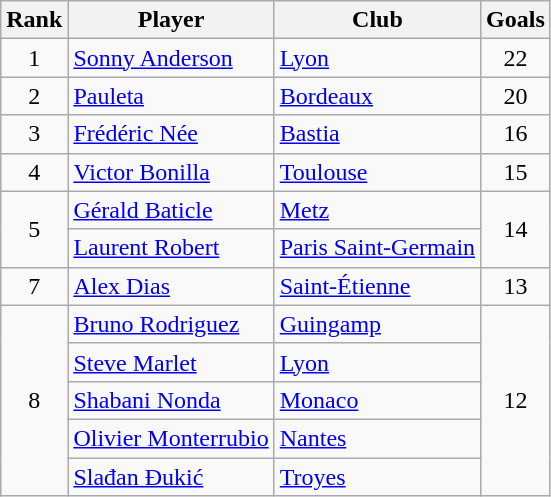<table class="wikitable">
<tr>
<th scope="col">Rank</th>
<th scope="col">Player</th>
<th scope="col">Club</th>
<th scope="col">Goals</th>
</tr>
<tr>
<td style="text-align: center;">1</td>
<td> <a href='#'>Sonny Anderson</a></td>
<td><a href='#'>Lyon</a></td>
<td style="text-align: center;">22</td>
</tr>
<tr>
<td style="text-align: center;">2</td>
<td> <a href='#'>Pauleta</a></td>
<td><a href='#'>Bordeaux</a></td>
<td style="text-align: center;">20</td>
</tr>
<tr>
<td style="text-align: center;">3</td>
<td> <a href='#'>Frédéric Née</a></td>
<td><a href='#'>Bastia</a></td>
<td style="text-align: center;">16</td>
</tr>
<tr>
<td style="text-align: center;">4</td>
<td> <a href='#'>Victor Bonilla</a></td>
<td><a href='#'>Toulouse</a></td>
<td style="text-align: center;">15</td>
</tr>
<tr>
<td style="text-align: center;" rowspan="2">5</td>
<td> <a href='#'>Gérald Baticle</a></td>
<td><a href='#'>Metz</a></td>
<td style="text-align: center;" rowspan="2">14</td>
</tr>
<tr>
<td> <a href='#'>Laurent Robert</a></td>
<td><a href='#'>Paris Saint-Germain</a></td>
</tr>
<tr>
<td style="text-align: center;">7</td>
<td> <a href='#'>Alex Dias</a></td>
<td><a href='#'>Saint-Étienne</a></td>
<td style="text-align: center;">13</td>
</tr>
<tr>
<td style="text-align: center;" rowspan="5">8</td>
<td> <a href='#'>Bruno Rodriguez</a></td>
<td><a href='#'>Guingamp</a></td>
<td style="text-align: center;" rowspan="5">12</td>
</tr>
<tr>
<td> <a href='#'>Steve Marlet</a></td>
<td><a href='#'>Lyon</a></td>
</tr>
<tr>
<td> <a href='#'>Shabani Nonda</a></td>
<td><a href='#'>Monaco</a></td>
</tr>
<tr>
<td> <a href='#'>Olivier Monterrubio</a></td>
<td><a href='#'>Nantes</a></td>
</tr>
<tr>
<td> <a href='#'>Slađan Đukić</a></td>
<td><a href='#'>Troyes</a></td>
</tr>
</table>
